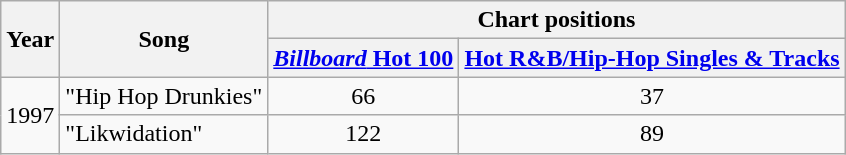<table class="wikitable">
<tr>
<th rowspan="2">Year</th>
<th rowspan="2">Song</th>
<th colspan="2">Chart positions</th>
</tr>
<tr>
<th><a href='#'><em>Billboard</em> Hot 100</a></th>
<th><a href='#'>Hot R&B/Hip-Hop Singles & Tracks</a></th>
</tr>
<tr>
<td rowspan="2">1997</td>
<td>"Hip Hop Drunkies"</td>
<td align="center">66</td>
<td align="center">37</td>
</tr>
<tr>
<td>"Likwidation"</td>
<td align="center">122</td>
<td align="center">89</td>
</tr>
</table>
